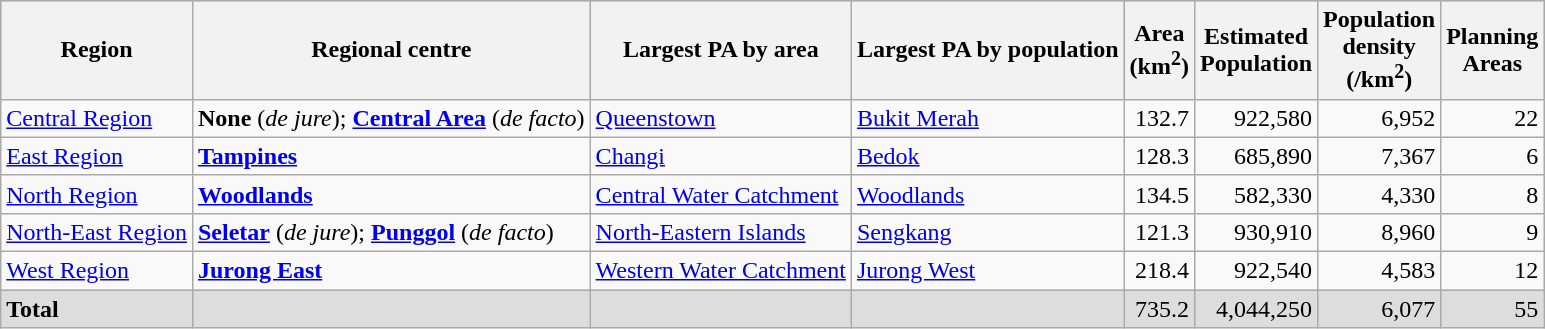<table class="wikitable sortable">
<tr bgcolor="#CCCCCC">
<th>Region</th>
<th>Regional centre</th>
<th>Largest PA by area</th>
<th>Largest PA by population</th>
<th>Area<br>(km<sup>2</sup>)</th>
<th>Estimated<br>Population</th>
<th>Population<br>density<br>(/km<sup>2</sup>)</th>
<th>Planning<br>Areas</th>
</tr>
<tr>
<td><a href='#'>Central Region</a></td>
<td><strong>None</strong> (<em>de jure</em>); <strong><a href='#'>Central Area</a></strong> (<em>de facto</em>)</td>
<td><a href='#'>Queenstown</a></td>
<td><a href='#'>Bukit Merah</a></td>
<td align="right">132.7</td>
<td align="right">922,580</td>
<td align="right">6,952</td>
<td align="right">22</td>
</tr>
<tr>
<td><a href='#'>East Region</a></td>
<td><strong><a href='#'>Tampines</a></strong></td>
<td><a href='#'>Changi</a></td>
<td><a href='#'>Bedok</a></td>
<td align="right">128.3</td>
<td align="right">685,890</td>
<td align="right">7,367</td>
<td align="right">6</td>
</tr>
<tr>
<td><a href='#'>North Region</a></td>
<td><strong><a href='#'>Woodlands</a></strong></td>
<td><a href='#'>Central Water Catchment</a></td>
<td><a href='#'>Woodlands</a></td>
<td align="right">134.5</td>
<td align="right">582,330</td>
<td align="right">4,330</td>
<td align="right">8</td>
</tr>
<tr>
<td><a href='#'>North-East Region</a></td>
<td><strong><a href='#'>Seletar</a></strong> (<em>de jure</em>); <strong><a href='#'>Punggol</a></strong> (<em>de facto</em>)</td>
<td><a href='#'>North-Eastern Islands</a></td>
<td><a href='#'>Sengkang</a></td>
<td align="right">121.3</td>
<td align="right">930,910</td>
<td align="right">8,960</td>
<td align="right">9</td>
</tr>
<tr>
<td><a href='#'>West Region</a></td>
<td><strong><a href='#'>Jurong East</a></strong></td>
<td><a href='#'>Western Water Catchment</a></td>
<td><a href='#'>Jurong West</a></td>
<td align="right">218.4</td>
<td align="right">922,540</td>
<td align="right">4,583</td>
<td align="right">12</td>
</tr>
<tr style="background: #DDDDDD;" class="sortbottom">
<td><strong>Total</strong></td>
<td></td>
<td></td>
<td></td>
<td align="right">735.2</td>
<td align="right">4,044,250</td>
<td align="right">6,077</td>
<td align="right">55</td>
</tr>
</table>
